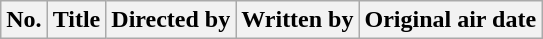<table class="wikitable plainrowheaders">
<tr>
<th style="background:#;">No.</th>
<th style="background:#;">Title</th>
<th style="background:#;">Directed by</th>
<th style="background:#;">Written by</th>
<th style="background:#;">Original air date<br>
























</th>
</tr>
</table>
